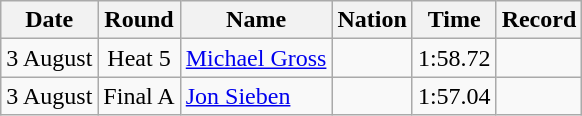<table class=wikitable style=text-align:center>
<tr>
<th>Date</th>
<th>Round</th>
<th>Name</th>
<th>Nation</th>
<th>Time</th>
<th>Record</th>
</tr>
<tr>
<td>3 August</td>
<td>Heat 5</td>
<td align=left><a href='#'>Michael Gross</a></td>
<td align=left></td>
<td>1:58.72</td>
<td></td>
</tr>
<tr>
<td>3 August</td>
<td>Final A</td>
<td align=left><a href='#'>Jon Sieben</a></td>
<td align=left></td>
<td>1:57.04</td>
<td></td>
</tr>
</table>
